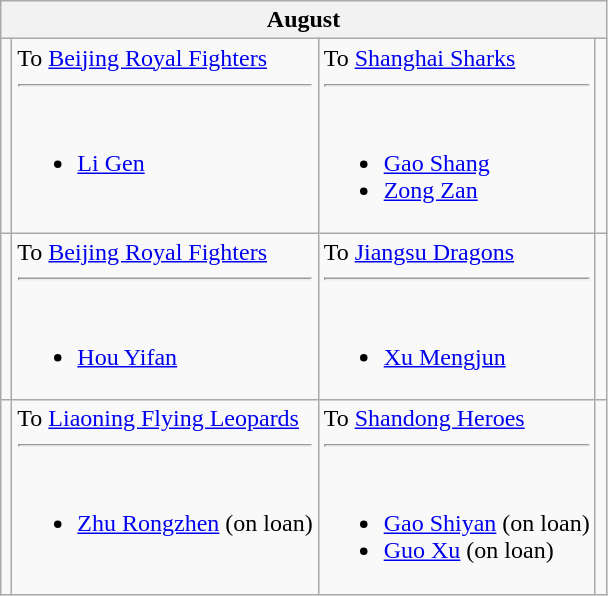<table class="wikitable" style="text-align:center">
<tr>
<th colspan="4">August</th>
</tr>
<tr>
<td></td>
<td align="left" valign="top">To <a href='#'>Beijing Royal Fighters</a><hr><br><ul><li><a href='#'>Li Gen</a></li></ul></td>
<td align="left" valign="top">To <a href='#'>Shanghai Sharks</a><hr><br><ul><li><a href='#'>Gao Shang</a></li><li><a href='#'>Zong Zan</a></li></ul></td>
<td></td>
</tr>
<tr>
<td></td>
<td align="left" valign="top">To <a href='#'>Beijing Royal Fighters</a><hr><br><ul><li><a href='#'>Hou Yifan</a></li></ul></td>
<td align="left" valign="top">To <a href='#'>Jiangsu Dragons</a><hr><br><ul><li><a href='#'>Xu Mengjun</a></li></ul></td>
<td></td>
</tr>
<tr>
<td></td>
<td align="left" valign="top">To <a href='#'>Liaoning Flying Leopards</a><hr><br><ul><li><a href='#'>Zhu Rongzhen</a> (on loan)</li></ul></td>
<td align="left" valign="top">To <a href='#'>Shandong Heroes</a><hr><br><ul><li><a href='#'>Gao Shiyan</a> (on loan)</li><li><a href='#'>Guo Xu</a> (on loan)</li></ul></td>
<td></td>
</tr>
</table>
